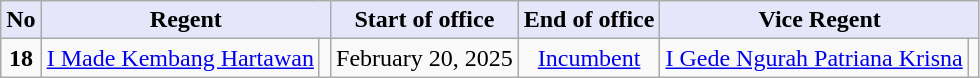<table class="wikitable sortable" style="text-align:center;">
<tr>
<th style="background: lavender;">No</th>
<th style="background: lavender;" colspan=2>Regent</th>
<th style="background: lavender;">Start of office</th>
<th style="background: lavender;">End of office</th>
<th style="background: lavender;" colspan=2>Vice Regent</th>
</tr>
<tr>
<td><strong>18</strong></td>
<td> <a href='#'>I Made Kembang Hartawan</a></td>
<td bgcolor=></td>
<td>February 20, 2025</td>
<td><a href='#'>Incumbent</a></td>
<td> <a href='#'>I Gede Ngurah Patriana Krisna</a></td>
<td bgcolor=></td>
</tr>
</table>
